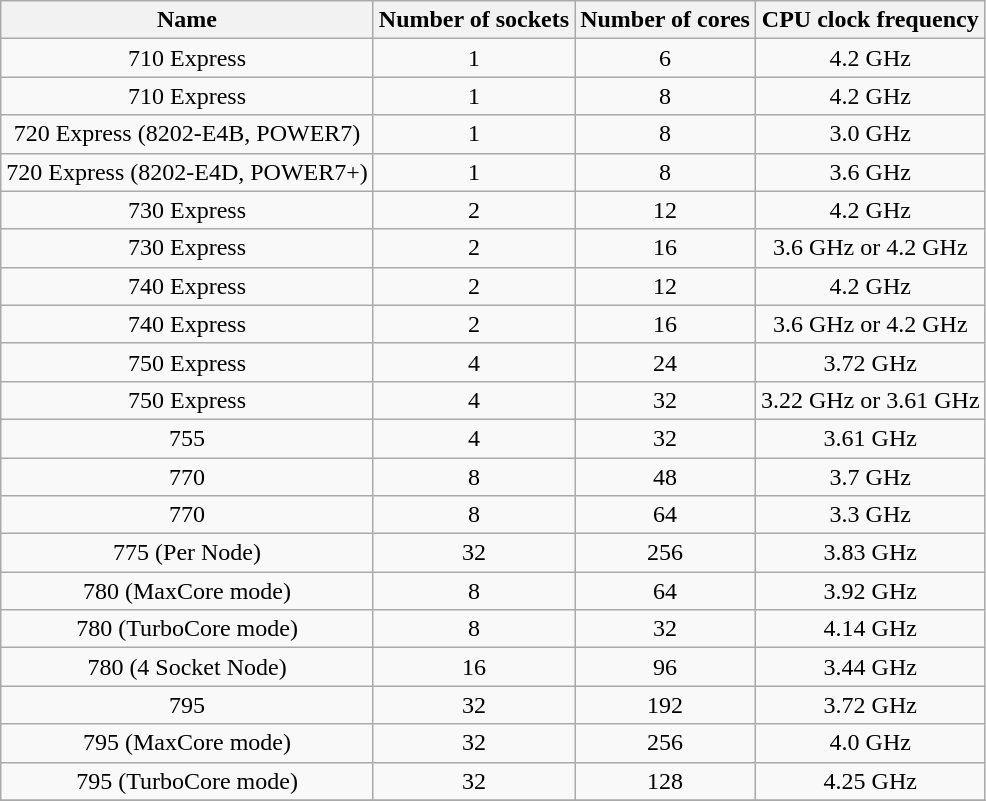<table class="wikitable sortable" style="text-align:center" border=1>
<tr>
<th>Name</th>
<th>Number of sockets</th>
<th>Number of cores</th>
<th>CPU clock frequency</th>
</tr>
<tr>
<td>710 Express</td>
<td>1</td>
<td>6</td>
<td>4.2 GHz</td>
</tr>
<tr>
<td>710 Express</td>
<td>1</td>
<td>8</td>
<td>4.2 GHz</td>
</tr>
<tr>
<td>720 Express (8202-E4B, POWER7)</td>
<td>1</td>
<td>8</td>
<td>3.0 GHz</td>
</tr>
<tr>
<td>720 Express (8202-E4D, POWER7+)</td>
<td>1</td>
<td>8</td>
<td>3.6 GHz</td>
</tr>
<tr>
<td>730 Express</td>
<td>2</td>
<td>12</td>
<td>4.2 GHz</td>
</tr>
<tr>
<td>730 Express</td>
<td>2</td>
<td>16</td>
<td>3.6 GHz or 4.2 GHz</td>
</tr>
<tr>
<td>740 Express</td>
<td>2</td>
<td>12</td>
<td>4.2 GHz</td>
</tr>
<tr>
<td>740 Express</td>
<td>2</td>
<td>16</td>
<td>3.6 GHz or 4.2 GHz</td>
</tr>
<tr>
<td>750 Express</td>
<td>4</td>
<td>24</td>
<td>3.72 GHz</td>
</tr>
<tr>
<td>750 Express</td>
<td>4</td>
<td>32</td>
<td>3.22 GHz or 3.61 GHz</td>
</tr>
<tr>
<td>755</td>
<td>4</td>
<td>32</td>
<td>3.61 GHz</td>
</tr>
<tr>
<td>770</td>
<td>8</td>
<td>48</td>
<td>3.7 GHz</td>
</tr>
<tr>
<td>770</td>
<td>8</td>
<td>64</td>
<td>3.3 GHz</td>
</tr>
<tr>
<td>775 (Per Node)</td>
<td>32</td>
<td>256</td>
<td>3.83 GHz</td>
</tr>
<tr>
<td>780 (MaxCore mode)</td>
<td>8</td>
<td>64</td>
<td>3.92 GHz</td>
</tr>
<tr>
<td>780 (TurboCore mode)</td>
<td>8</td>
<td>32</td>
<td>4.14 GHz</td>
</tr>
<tr>
<td>780 (4 Socket Node)</td>
<td>16</td>
<td>96</td>
<td>3.44 GHz</td>
</tr>
<tr>
<td>795</td>
<td>32</td>
<td>192</td>
<td>3.72 GHz</td>
</tr>
<tr>
<td>795 (MaxCore mode)</td>
<td>32</td>
<td>256</td>
<td>4.0 GHz</td>
</tr>
<tr>
<td>795 (TurboCore mode)</td>
<td>32</td>
<td>128</td>
<td>4.25 GHz</td>
</tr>
<tr>
</tr>
</table>
